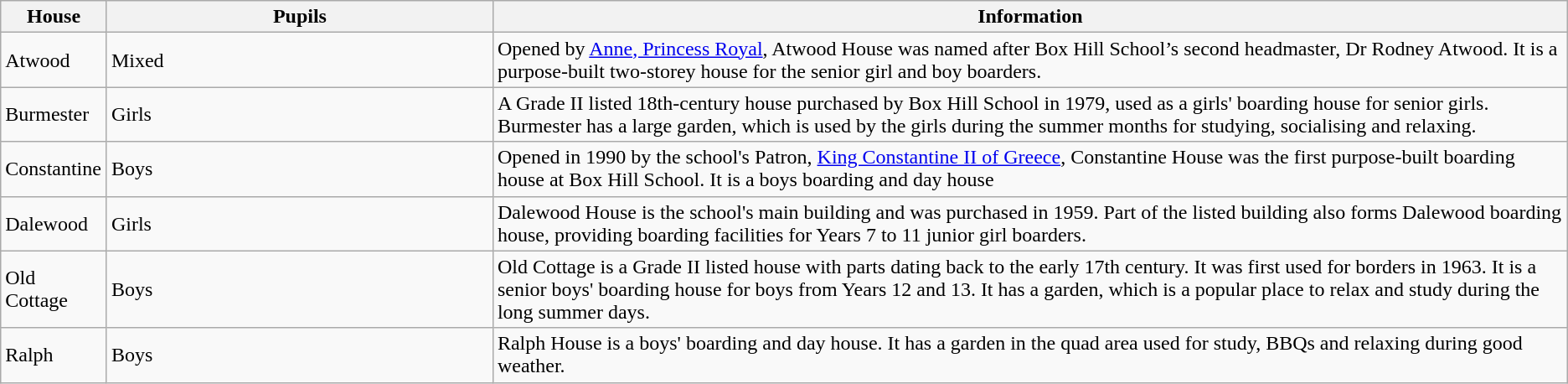<table class="wikitable">
<tr>
<th>House</th>
<th width=300px>Pupils</th>
<th colspan="2">Information</th>
</tr>
<tr>
<td>Atwood</td>
<td>Mixed</td>
<td>Opened by <a href='#'>Anne, Princess Royal</a>, Atwood House was named after Box Hill School’s second headmaster, Dr Rodney Atwood. It is a purpose-built two-storey house for the senior girl and boy boarders.</td>
</tr>
<tr>
<td>Burmester</td>
<td>Girls</td>
<td>A Grade II listed 18th-century house purchased by Box Hill School in 1979, used as a girls' boarding house for senior girls. Burmester has a large garden, which is used by the girls during the summer months for studying, socialising and relaxing.</td>
</tr>
<tr>
<td>Constantine</td>
<td>Boys</td>
<td>Opened in 1990 by the school's Patron, <a href='#'>King Constantine II of Greece</a>, Constantine House was the first purpose-built boarding house at Box Hill School. It is a boys boarding and day house</td>
</tr>
<tr>
<td>Dalewood</td>
<td>Girls</td>
<td>Dalewood House is the school's main building and was purchased in 1959. Part of the listed building also forms Dalewood boarding house, providing boarding facilities for Years 7 to 11 junior girl boarders.</td>
</tr>
<tr>
<td>Old Cottage</td>
<td>Boys</td>
<td>Old Cottage is a Grade II listed house with parts dating back to the early 17th century. It was first used for borders in 1963. It is a senior boys' boarding house for boys from Years 12 and 13. It has a garden, which is a popular place to relax and study during the long summer days.</td>
</tr>
<tr>
<td>Ralph</td>
<td>Boys</td>
<td>Ralph House is a boys' boarding and day house. It has a garden in the quad area used for study, BBQs and relaxing during good weather.</td>
</tr>
</table>
